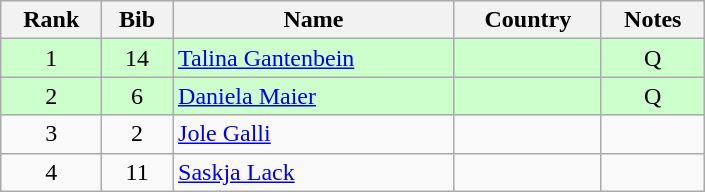<table class="wikitable" style="text-align:center; width:470px">
<tr>
<th>Rank</th>
<th>Bib</th>
<th>Name</th>
<th>Country</th>
<th>Notes</th>
</tr>
<tr bgcolor=ccffcc>
<td>1</td>
<td>14</td>
<td align=left><a href='#'>Talina Gantenbein</a></td>
<td align=left></td>
<td>Q</td>
</tr>
<tr bgcolor=ccffcc>
<td>2</td>
<td>6</td>
<td align=left><a href='#'>Daniela Maier</a></td>
<td align=left></td>
<td>Q</td>
</tr>
<tr>
<td>3</td>
<td>2</td>
<td align=left><a href='#'>Jole Galli</a></td>
<td align=left></td>
<td></td>
</tr>
<tr>
<td>4</td>
<td>11</td>
<td align=left><a href='#'>Saskja Lack</a></td>
<td align=left></td>
<td></td>
</tr>
</table>
